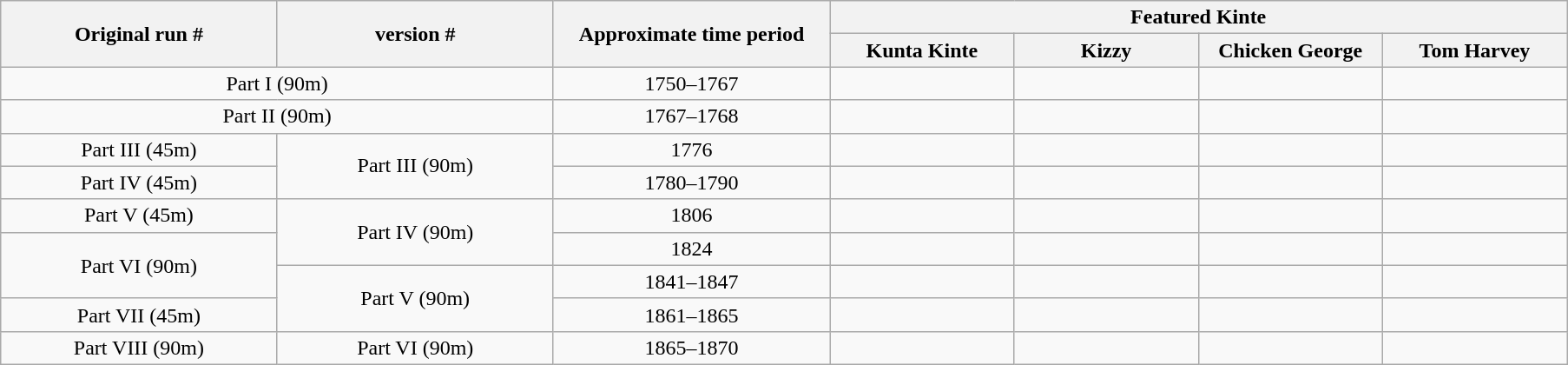<table class="wikitable">
<tr>
<th rowspan=2 style="width:15%;">Original run #</th>
<th rowspan=2 style="width:15%;"> version #</th>
<th rowspan=2 style="width:15%;">Approximate time period</th>
<th colspan=4>Featured Kinte </th>
</tr>
<tr>
<th style="width:10%;">Kunta Kinte</th>
<th style="width:10%;">Kizzy</th>
<th style="width:10%;">Chicken George</th>
<th style="width:10%;">Tom Harvey</th>
</tr>
<tr align=center>
<td colspan=2>Part I (90m)</td>
<td>1750–1767</td>
<td></td>
<td></td>
<td></td>
<td></td>
</tr>
<tr align=center>
<td colspan=2>Part II (90m)</td>
<td>1767–1768</td>
<td></td>
<td></td>
<td></td>
<td></td>
</tr>
<tr align=center>
<td>Part III (45m)</td>
<td rowspan=2>Part III (90m)</td>
<td>1776</td>
<td></td>
<td></td>
<td></td>
<td></td>
</tr>
<tr align=center>
<td>Part IV (45m)</td>
<td>1780–1790</td>
<td></td>
<td></td>
<td></td>
<td></td>
</tr>
<tr align=center>
<td>Part V (45m)</td>
<td rowspan=2>Part IV (90m)</td>
<td>1806</td>
<td></td>
<td></td>
<td></td>
<td></td>
</tr>
<tr align=center>
<td rowspan=2>Part VI (90m)</td>
<td>1824</td>
<td></td>
<td></td>
<td></td>
<td></td>
</tr>
<tr align=center>
<td rowspan=2>Part V (90m)</td>
<td>1841–1847</td>
<td></td>
<td></td>
<td></td>
<td></td>
</tr>
<tr align=center>
<td>Part VII (45m)</td>
<td>1861–1865</td>
<td></td>
<td></td>
<td></td>
<td></td>
</tr>
<tr align=center>
<td>Part VIII (90m)</td>
<td>Part VI (90m)</td>
<td>1865–1870</td>
<td></td>
<td></td>
<td></td>
<td></td>
</tr>
</table>
